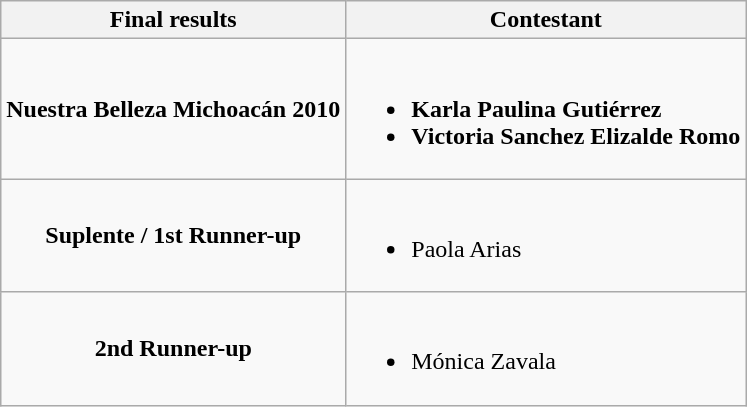<table class="wikitable">
<tr>
<th>Final results</th>
<th>Contestant</th>
</tr>
<tr>
<td align="center"><strong>Nuestra Belleza Michoacán 2010</strong></td>
<td><br><ul><li><strong>Karla Paulina Gutiérrez</strong></li><li><strong>Victoria Sanchez Elizalde Romo</strong></li></ul></td>
</tr>
<tr>
<td align="center"><strong>Suplente / 1st Runner-up</strong></td>
<td><br><ul><li>Paola Arias</li></ul></td>
</tr>
<tr>
<td align="center"><strong>2nd Runner-up</strong></td>
<td><br><ul><li>Mónica Zavala</li></ul></td>
</tr>
</table>
